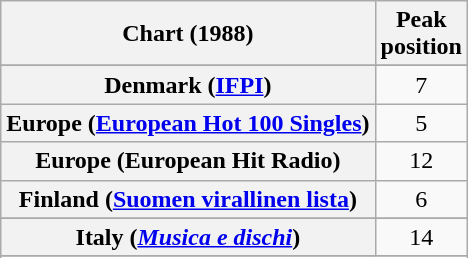<table class="wikitable sortable plainrowheaders" style="text-align:center">
<tr>
<th>Chart (1988)</th>
<th>Peak<br>position</th>
</tr>
<tr>
</tr>
<tr>
</tr>
<tr>
</tr>
<tr>
<th scope="row">Denmark (<a href='#'>IFPI</a>)</th>
<td>7</td>
</tr>
<tr>
<th scope="row">Europe (<a href='#'>European Hot 100 Singles</a>)</th>
<td>5</td>
</tr>
<tr>
<th scope="row">Europe (European Hit Radio)</th>
<td>12</td>
</tr>
<tr>
<th scope="row">Finland (<a href='#'>Suomen virallinen lista</a>)</th>
<td>6</td>
</tr>
<tr>
</tr>
<tr>
<th scope="row">Italy (<em><a href='#'>Musica e dischi</a></em>)</th>
<td align="center">14</td>
</tr>
<tr>
</tr>
<tr>
</tr>
<tr>
</tr>
<tr>
</tr>
<tr>
</tr>
<tr>
</tr>
<tr>
</tr>
</table>
